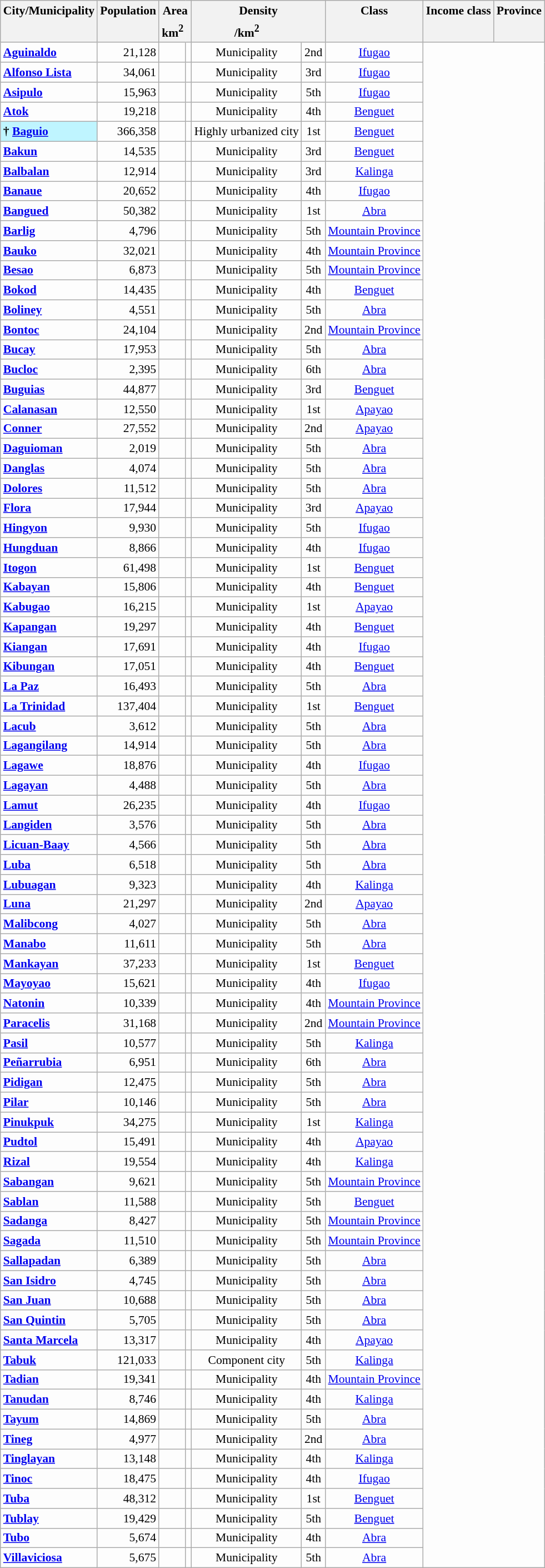<table class="wikitable sortable collapsible collapsed" style="text-align:center;background-color:#FDFDFD;font-size:90%;">
<tr>
<th scope="col" style="border-bottom:none;" class="unsortable">City/Municipality</th>
<th scope="col" style="border-bottom:none;" class="unsortable">Population </th>
<th scope="col" style="border-bottom:none;" class="unsortable" colspan=2>Area</th>
<th scope="col" style="border-bottom:none;" class="unsortable" colspan=2>Density</th>
<th scope="col" style="border-bottom:none;" class="unsortable">Class</th>
<th scope="col" style="border-bottom:none;" class="unsortable">Income class</th>
<th scope="col" style="border-bottom:none;" class="unsortable">Province</th>
</tr>
<tr>
<th scope="col" style="border-top:none;"></th>
<th scope="col" style="border-top:none;"></th>
<th scope="col" style="border-style:hidden hidden solid solid;">km<sup>2</sup></th>
<th scope="col" style="border-style:hidden solid solid hidden;" class="unsortable"></th>
<th scope="col" style="border-style:hidden hidden solid solid;">/km<sup>2</sup></th>
<th scope="col" style="border-style:hidden solid solid hidden;" class="unsortable"></th>
<th scope="col" style="border-top:none;"></th>
<th scope="col" style="border-top:none;"></th>
<th scope="col" style="border-top:none;"></th>
</tr>
<tr>
<th scope="row" style="text-align:left;background-color:initial;"><a href='#'>Aguinaldo</a></th>
<td style="text-align:right;">21,128</td>
<td></td>
<td></td>
<td style="text-align:center;">Municipality</td>
<td style="text-align:center;">2nd</td>
<td style="text-align:center;"><a href='#'>Ifugao</a></td>
</tr>
<tr>
<th scope="row" style="text-align:left;background-color:initial;"><a href='#'>Alfonso Lista</a></th>
<td style="text-align:right;">34,061</td>
<td></td>
<td></td>
<td style="text-align:center;">Municipality</td>
<td style="text-align:center;">3rd</td>
<td style="text-align:center;"><a href='#'>Ifugao</a></td>
</tr>
<tr>
<th scope="row" style="text-align:left;background-color:initial;"><a href='#'>Asipulo</a></th>
<td style="text-align:right;">15,963</td>
<td></td>
<td></td>
<td style="text-align:center;">Municipality</td>
<td style="text-align:center;">5th</td>
<td style="text-align:center;"><a href='#'>Ifugao</a></td>
</tr>
<tr>
<th scope="row" style="text-align:left;background-color:initial;"><a href='#'>Atok</a></th>
<td style="text-align:right;">19,218</td>
<td></td>
<td></td>
<td style="text-align:center;">Municipality</td>
<td style="text-align:center;">4th</td>
<td style="text-align:center;"><a href='#'>Benguet</a></td>
</tr>
<tr>
<th scope="row" style="text-align:left;background-color:#BFF5FF;border-right:0;">† <a href='#'>Baguio</a></th>
<td style="text-align:right;">366,358</td>
<td></td>
<td></td>
<td style="text-align:center;">Highly urbanized city</td>
<td style="text-align:center;">1st</td>
<td style="text-align:center;"><a href='#'>Benguet</a></td>
</tr>
<tr>
<th scope="row" style="text-align:left;background-color:initial;"><a href='#'>Bakun</a></th>
<td style="text-align:right;">14,535</td>
<td></td>
<td></td>
<td style="text-align:center;">Municipality</td>
<td style="text-align:center;">3rd</td>
<td style="text-align:center;"><a href='#'>Benguet</a></td>
</tr>
<tr>
<th scope="row" style="text-align:left;background-color:initial;"><a href='#'>Balbalan</a></th>
<td style="text-align:right;">12,914</td>
<td></td>
<td></td>
<td style="text-align:center;">Municipality</td>
<td style="text-align:center;">3rd</td>
<td style="text-align:center;"><a href='#'>Kalinga</a></td>
</tr>
<tr>
<th scope="row" style="text-align:left;background-color:initial;"><a href='#'>Banaue</a></th>
<td style="text-align:right;">20,652</td>
<td></td>
<td></td>
<td style="text-align:center;">Municipality</td>
<td style="text-align:center;">4th</td>
<td style="text-align:center;"><a href='#'>Ifugao</a></td>
</tr>
<tr>
<th scope="row" style="text-align:left;background-color:initial;"><a href='#'>Bangued</a></th>
<td style="text-align:right;">50,382</td>
<td></td>
<td></td>
<td style="text-align:center;">Municipality</td>
<td style="text-align:center;">1st</td>
<td style="text-align:center;"><a href='#'>Abra</a></td>
</tr>
<tr>
<th scope="row" style="text-align:left;background-color:initial;"><a href='#'>Barlig</a></th>
<td style="text-align:right;">4,796</td>
<td></td>
<td></td>
<td style="text-align:center;">Municipality</td>
<td style="text-align:center;">5th</td>
<td style="text-align:center;"><a href='#'>Mountain Province</a></td>
</tr>
<tr>
<th scope="row" style="text-align:left;background-color:initial;"><a href='#'>Bauko</a></th>
<td style="text-align:right;">32,021</td>
<td></td>
<td></td>
<td style="text-align:center;">Municipality</td>
<td style="text-align:center;">4th</td>
<td style="text-align:center;"><a href='#'>Mountain Province</a></td>
</tr>
<tr>
<th scope="row" style="text-align:left;background-color:initial;"><a href='#'>Besao</a></th>
<td style="text-align:right;">6,873</td>
<td></td>
<td></td>
<td style="text-align:center;">Municipality</td>
<td style="text-align:center;">5th</td>
<td style="text-align:center;"><a href='#'>Mountain Province</a></td>
</tr>
<tr>
<th scope="row" style="text-align:left;background-color:initial;"><a href='#'>Bokod</a></th>
<td style="text-align:right;">14,435</td>
<td></td>
<td></td>
<td style="text-align:center;">Municipality</td>
<td style="text-align:center;">4th</td>
<td style="text-align:center;"><a href='#'>Benguet</a></td>
</tr>
<tr>
<th scope="row" style="text-align:left;background-color:initial;"><a href='#'>Boliney</a></th>
<td style="text-align:right;">4,551</td>
<td></td>
<td></td>
<td style="text-align:center;">Municipality</td>
<td style="text-align:center;">5th</td>
<td style="text-align:center;"><a href='#'>Abra</a></td>
</tr>
<tr>
<th scope="row" style="text-align:left;background-color:initial;"><a href='#'>Bontoc</a></th>
<td style="text-align:right;">24,104</td>
<td></td>
<td></td>
<td style="text-align:center;">Municipality</td>
<td style="text-align:center;">2nd</td>
<td style="text-align:center;"><a href='#'>Mountain Province</a></td>
</tr>
<tr>
<th scope="row" style="text-align:left;background-color:initial;"><a href='#'>Bucay</a></th>
<td style="text-align:right;">17,953</td>
<td></td>
<td></td>
<td style="text-align:center;">Municipality</td>
<td style="text-align:center;">5th</td>
<td style="text-align:center;"><a href='#'>Abra</a></td>
</tr>
<tr>
<th scope="row" style="text-align:left;background-color:initial;"><a href='#'>Bucloc</a></th>
<td style="text-align:right;">2,395</td>
<td></td>
<td></td>
<td style="text-align:center;">Municipality</td>
<td style="text-align:center;">6th</td>
<td style="text-align:center;"><a href='#'>Abra</a></td>
</tr>
<tr>
<th scope="row" style="text-align:left;background-color:initial;"><a href='#'>Buguias</a></th>
<td style="text-align:right;">44,877</td>
<td></td>
<td></td>
<td style="text-align:center;">Municipality</td>
<td style="text-align:center;">3rd</td>
<td style="text-align:center;"><a href='#'>Benguet</a></td>
</tr>
<tr>
<th scope="row" style="text-align:left;background-color:initial;"><a href='#'>Calanasan</a></th>
<td style="text-align:right;">12,550</td>
<td></td>
<td></td>
<td style="text-align:center;">Municipality</td>
<td style="text-align:center;">1st</td>
<td style="text-align:center;"><a href='#'>Apayao</a></td>
</tr>
<tr>
<th scope="row" style="text-align:left;background-color:initial;"><a href='#'>Conner</a></th>
<td style="text-align:right;">27,552</td>
<td></td>
<td></td>
<td style="text-align:center;">Municipality</td>
<td style="text-align:center;">2nd</td>
<td style="text-align:center;"><a href='#'>Apayao</a></td>
</tr>
<tr>
<th scope="row" style="text-align:left;background-color:initial;"><a href='#'>Daguioman</a></th>
<td style="text-align:right;">2,019</td>
<td></td>
<td></td>
<td style="text-align:center;">Municipality</td>
<td style="text-align:center;">5th</td>
<td style="text-align:center;"><a href='#'>Abra</a></td>
</tr>
<tr>
<th scope="row" style="text-align:left;background-color:initial;"><a href='#'>Danglas</a></th>
<td style="text-align:right;">4,074</td>
<td></td>
<td></td>
<td style="text-align:center;">Municipality</td>
<td style="text-align:center;">5th</td>
<td style="text-align:center;"><a href='#'>Abra</a></td>
</tr>
<tr>
<th scope="row" style="text-align:left;background-color:initial;"><a href='#'>Dolores</a></th>
<td style="text-align:right;">11,512</td>
<td></td>
<td></td>
<td style="text-align:center;">Municipality</td>
<td style="text-align:center;">5th</td>
<td style="text-align:center;"><a href='#'>Abra</a></td>
</tr>
<tr>
<th scope="row" style="text-align:left;background-color:initial;"><a href='#'>Flora</a></th>
<td style="text-align:right;">17,944</td>
<td></td>
<td></td>
<td style="text-align:center;">Municipality</td>
<td style="text-align:center;">3rd</td>
<td style="text-align:center;"><a href='#'>Apayao</a></td>
</tr>
<tr>
<th scope="row" style="text-align:left;background-color:initial;"><a href='#'>Hingyon</a></th>
<td style="text-align:right;">9,930</td>
<td></td>
<td></td>
<td style="text-align:center;">Municipality</td>
<td style="text-align:center;">5th</td>
<td style="text-align:center;"><a href='#'>Ifugao</a></td>
</tr>
<tr>
<th scope="row" style="text-align:left;background-color:initial;"><a href='#'>Hungduan</a></th>
<td style="text-align:right;">8,866</td>
<td></td>
<td></td>
<td style="text-align:center;">Municipality</td>
<td style="text-align:center;">4th</td>
<td style="text-align:center;"><a href='#'>Ifugao</a></td>
</tr>
<tr>
<th scope="row" style="text-align:left;background-color:initial;"><a href='#'>Itogon</a></th>
<td style="text-align:right;">61,498</td>
<td></td>
<td></td>
<td style="text-align:center;">Municipality</td>
<td style="text-align:center;">1st</td>
<td style="text-align:center;"><a href='#'>Benguet</a></td>
</tr>
<tr>
<th scope="row" style="text-align:left;background-color:initial;"><a href='#'>Kabayan</a></th>
<td style="text-align:right;">15,806</td>
<td></td>
<td></td>
<td style="text-align:center;">Municipality</td>
<td style="text-align:center;">4th</td>
<td style="text-align:center;"><a href='#'>Benguet</a></td>
</tr>
<tr>
<th scope="row" style="text-align:left;background-color:initial;"><a href='#'>Kabugao</a></th>
<td style="text-align:right;">16,215</td>
<td></td>
<td></td>
<td style="text-align:center;">Municipality</td>
<td style="text-align:center;">1st</td>
<td style="text-align:center;"><a href='#'>Apayao</a></td>
</tr>
<tr>
<th scope="row" style="text-align:left;background-color:initial;"><a href='#'>Kapangan</a></th>
<td style="text-align:right;">19,297</td>
<td></td>
<td></td>
<td style="text-align:center;">Municipality</td>
<td style="text-align:center;">4th</td>
<td style="text-align:center;"><a href='#'>Benguet</a></td>
</tr>
<tr>
<th scope="row" style="text-align:left;background-color:initial;"><a href='#'>Kiangan</a></th>
<td style="text-align:right;">17,691</td>
<td></td>
<td></td>
<td style="text-align:center;">Municipality</td>
<td style="text-align:center;">4th</td>
<td style="text-align:center;"><a href='#'>Ifugao</a></td>
</tr>
<tr>
<th scope="row" style="text-align:left;background-color:initial;"><a href='#'>Kibungan</a></th>
<td style="text-align:right;">17,051</td>
<td></td>
<td></td>
<td style="text-align:center;">Municipality</td>
<td style="text-align:center;">4th</td>
<td style="text-align:center;"><a href='#'>Benguet</a></td>
</tr>
<tr>
<th scope="row" style="text-align:left;background-color:initial;"><a href='#'>La Paz</a></th>
<td style="text-align:right;">16,493</td>
<td></td>
<td></td>
<td style="text-align:center;">Municipality</td>
<td style="text-align:center;">5th</td>
<td style="text-align:center;"><a href='#'>Abra</a></td>
</tr>
<tr>
<th scope="row" style="text-align:left;background-color:initial;"><a href='#'>La Trinidad</a></th>
<td style="text-align:right;">137,404</td>
<td></td>
<td></td>
<td style="text-align:center;">Municipality</td>
<td style="text-align:center;">1st</td>
<td style="text-align:center;"><a href='#'>Benguet</a></td>
</tr>
<tr>
<th scope="row" style="text-align:left;background-color:initial;"><a href='#'>Lacub</a></th>
<td style="text-align:right;">3,612</td>
<td></td>
<td></td>
<td style="text-align:center;">Municipality</td>
<td style="text-align:center;">5th</td>
<td style="text-align:center;"><a href='#'>Abra</a></td>
</tr>
<tr>
<th scope="row" style="text-align:left;background-color:initial;"><a href='#'>Lagangilang</a></th>
<td style="text-align:right;">14,914</td>
<td></td>
<td></td>
<td style="text-align:center;">Municipality</td>
<td style="text-align:center;">5th</td>
<td style="text-align:center;"><a href='#'>Abra</a></td>
</tr>
<tr>
<th scope="row" style="text-align:left;background-color:initial;"><a href='#'>Lagawe</a></th>
<td style="text-align:right;">18,876</td>
<td></td>
<td></td>
<td style="text-align:center;">Municipality</td>
<td style="text-align:center;">4th</td>
<td style="text-align:center;"><a href='#'>Ifugao</a></td>
</tr>
<tr>
<th scope="row" style="text-align:left;background-color:initial;"><a href='#'>Lagayan</a></th>
<td style="text-align:right;">4,488</td>
<td></td>
<td></td>
<td style="text-align:center;">Municipality</td>
<td style="text-align:center;">5th</td>
<td style="text-align:center;"><a href='#'>Abra</a></td>
</tr>
<tr>
<th scope="row" style="text-align:left;background-color:initial;"><a href='#'>Lamut</a></th>
<td style="text-align:right;">26,235</td>
<td></td>
<td></td>
<td style="text-align:center;">Municipality</td>
<td style="text-align:center;">4th</td>
<td style="text-align:center;"><a href='#'>Ifugao</a></td>
</tr>
<tr>
<th scope="row" style="text-align:left;background-color:initial;"><a href='#'>Langiden</a></th>
<td style="text-align:right;">3,576</td>
<td></td>
<td></td>
<td style="text-align:center;">Municipality</td>
<td style="text-align:center;">5th</td>
<td style="text-align:center;"><a href='#'>Abra</a></td>
</tr>
<tr>
<th scope="row" style="text-align:left;background-color:initial;"><a href='#'>Licuan-Baay</a></th>
<td style="text-align:right;">4,566</td>
<td></td>
<td></td>
<td style="text-align:center;">Municipality</td>
<td style="text-align:center;">5th</td>
<td style="text-align:center;"><a href='#'>Abra</a></td>
</tr>
<tr>
<th scope="row" style="text-align:left;background-color:initial;"><a href='#'>Luba</a></th>
<td style="text-align:right;">6,518</td>
<td></td>
<td></td>
<td style="text-align:center;">Municipality</td>
<td style="text-align:center;">5th</td>
<td style="text-align:center;"><a href='#'>Abra</a></td>
</tr>
<tr>
<th scope="row" style="text-align:left;background-color:initial;"><a href='#'>Lubuagan</a></th>
<td style="text-align:right;">9,323</td>
<td></td>
<td></td>
<td style="text-align:center;">Municipality</td>
<td style="text-align:center;">4th</td>
<td style="text-align:center;"><a href='#'>Kalinga</a></td>
</tr>
<tr>
<th scope="row" style="text-align:left;background-color:initial;"><a href='#'>Luna</a></th>
<td style="text-align:right;">21,297</td>
<td></td>
<td></td>
<td style="text-align:center;">Municipality</td>
<td style="text-align:center;">2nd</td>
<td style="text-align:center;"><a href='#'>Apayao</a></td>
</tr>
<tr>
<th scope="row" style="text-align:left;background-color:initial;"><a href='#'>Malibcong</a></th>
<td style="text-align:right;">4,027</td>
<td></td>
<td></td>
<td style="text-align:center;">Municipality</td>
<td style="text-align:center;">5th</td>
<td style="text-align:center;"><a href='#'>Abra</a></td>
</tr>
<tr>
<th scope="row" style="text-align:left;background-color:initial;"><a href='#'>Manabo</a></th>
<td style="text-align:right;">11,611</td>
<td></td>
<td></td>
<td style="text-align:center;">Municipality</td>
<td style="text-align:center;">5th</td>
<td style="text-align:center;"><a href='#'>Abra</a></td>
</tr>
<tr>
<th scope="row" style="text-align:left;background-color:initial;"><a href='#'>Mankayan</a></th>
<td style="text-align:right;">37,233</td>
<td></td>
<td></td>
<td style="text-align:center;">Municipality</td>
<td style="text-align:center;">1st</td>
<td style="text-align:center;"><a href='#'>Benguet</a></td>
</tr>
<tr>
<th scope="row" style="text-align:left;background-color:initial;"><a href='#'>Mayoyao</a></th>
<td style="text-align:right;">15,621</td>
<td></td>
<td></td>
<td style="text-align:center;">Municipality</td>
<td style="text-align:center;">4th</td>
<td style="text-align:center;"><a href='#'>Ifugao</a></td>
</tr>
<tr>
<th scope="row" style="text-align:left;background-color:initial;"><a href='#'>Natonin</a></th>
<td style="text-align:right;">10,339</td>
<td></td>
<td></td>
<td style="text-align:center;">Municipality</td>
<td style="text-align:center;">4th</td>
<td style="text-align:center;"><a href='#'>Mountain Province</a></td>
</tr>
<tr>
<th scope="row" style="text-align:left;background-color:initial;"><a href='#'>Paracelis</a></th>
<td style="text-align:right;">31,168</td>
<td></td>
<td></td>
<td style="text-align:center;">Municipality</td>
<td style="text-align:center;">2nd</td>
<td style="text-align:center;"><a href='#'>Mountain Province</a></td>
</tr>
<tr>
<th scope="row" style="text-align:left;background-color:initial;"><a href='#'>Pasil</a></th>
<td style="text-align:right;">10,577</td>
<td></td>
<td></td>
<td style="text-align:center;">Municipality</td>
<td style="text-align:center;">5th</td>
<td style="text-align:center;"><a href='#'>Kalinga</a></td>
</tr>
<tr>
<th scope="row" style="text-align:left;background-color:initial;"><a href='#'>Peñarrubia</a></th>
<td style="text-align:right;">6,951</td>
<td></td>
<td></td>
<td style="text-align:center;">Municipality</td>
<td style="text-align:center;">6th</td>
<td style="text-align:center;"><a href='#'>Abra</a></td>
</tr>
<tr>
<th scope="row" style="text-align:left;background-color:initial;"><a href='#'>Pidigan</a></th>
<td style="text-align:right;">12,475</td>
<td></td>
<td></td>
<td style="text-align:center;">Municipality</td>
<td style="text-align:center;">5th</td>
<td style="text-align:center;"><a href='#'>Abra</a></td>
</tr>
<tr>
<th scope="row" style="text-align:left;background-color:initial;"><a href='#'>Pilar</a></th>
<td style="text-align:right;">10,146</td>
<td></td>
<td></td>
<td style="text-align:center;">Municipality</td>
<td style="text-align:center;">5th</td>
<td style="text-align:center;"><a href='#'>Abra</a></td>
</tr>
<tr>
<th scope="row" style="text-align:left;background-color:initial;"><a href='#'>Pinukpuk</a></th>
<td style="text-align:right;">34,275</td>
<td></td>
<td></td>
<td style="text-align:center;">Municipality</td>
<td style="text-align:center;">1st</td>
<td style="text-align:center;"><a href='#'>Kalinga</a></td>
</tr>
<tr>
<th scope="row" style="text-align:left;background-color:initial;"><a href='#'>Pudtol</a></th>
<td style="text-align:right;">15,491</td>
<td></td>
<td></td>
<td style="text-align:center;">Municipality</td>
<td style="text-align:center;">4th</td>
<td style="text-align:center;"><a href='#'>Apayao</a></td>
</tr>
<tr>
<th scope="row" style="text-align:left;background-color:initial;"><a href='#'>Rizal</a></th>
<td style="text-align:right;">19,554</td>
<td></td>
<td></td>
<td style="text-align:center;">Municipality</td>
<td style="text-align:center;">4th</td>
<td style="text-align:center;"><a href='#'>Kalinga</a></td>
</tr>
<tr>
<th scope="row" style="text-align:left;background-color:initial;"><a href='#'>Sabangan</a></th>
<td style="text-align:right;">9,621</td>
<td></td>
<td></td>
<td style="text-align:center;">Municipality</td>
<td style="text-align:center;">5th</td>
<td style="text-align:center;"><a href='#'>Mountain Province</a></td>
</tr>
<tr>
<th scope="row" style="text-align:left;background-color:initial;"><a href='#'>Sablan</a></th>
<td style="text-align:right;">11,588</td>
<td></td>
<td></td>
<td style="text-align:center;">Municipality</td>
<td style="text-align:center;">5th</td>
<td style="text-align:center;"><a href='#'>Benguet</a></td>
</tr>
<tr>
<th scope="row" style="text-align:left;background-color:initial;"><a href='#'>Sadanga</a></th>
<td style="text-align:right;">8,427</td>
<td></td>
<td></td>
<td style="text-align:center;">Municipality</td>
<td style="text-align:center;">5th</td>
<td style="text-align:center;"><a href='#'>Mountain Province</a></td>
</tr>
<tr>
<th scope="row" style="text-align:left;background-color:initial;"><a href='#'>Sagada</a></th>
<td style="text-align:right;">11,510</td>
<td></td>
<td></td>
<td style="text-align:center;">Municipality</td>
<td style="text-align:center;">5th</td>
<td style="text-align:center;"><a href='#'>Mountain Province</a></td>
</tr>
<tr>
<th scope="row" style="text-align:left;background-color:initial;"><a href='#'>Sallapadan</a></th>
<td style="text-align:right;">6,389</td>
<td></td>
<td></td>
<td style="text-align:center;">Municipality</td>
<td style="text-align:center;">5th</td>
<td style="text-align:center;"><a href='#'>Abra</a></td>
</tr>
<tr>
<th scope="row" style="text-align:left;background-color:initial;"><a href='#'>San Isidro</a></th>
<td style="text-align:right;">4,745</td>
<td></td>
<td></td>
<td style="text-align:center;">Municipality</td>
<td style="text-align:center;">5th</td>
<td style="text-align:center;"><a href='#'>Abra</a></td>
</tr>
<tr>
<th scope="row" style="text-align:left;background-color:initial;"><a href='#'>San Juan</a></th>
<td style="text-align:right;">10,688</td>
<td></td>
<td></td>
<td style="text-align:center;">Municipality</td>
<td style="text-align:center;">5th</td>
<td style="text-align:center;"><a href='#'>Abra</a></td>
</tr>
<tr>
<th scope="row" style="text-align:left;background-color:initial;"><a href='#'>San Quintin</a></th>
<td style="text-align:right;">5,705</td>
<td></td>
<td></td>
<td style="text-align:center;">Municipality</td>
<td style="text-align:center;">5th</td>
<td style="text-align:center;"><a href='#'>Abra</a></td>
</tr>
<tr>
<th scope="row" style="text-align:left;background-color:initial;"><a href='#'>Santa Marcela</a></th>
<td style="text-align:right;">13,317</td>
<td></td>
<td></td>
<td style="text-align:center;">Municipality</td>
<td style="text-align:center;">4th</td>
<td style="text-align:center;"><a href='#'>Apayao</a></td>
</tr>
<tr>
<th scope="row" style="text-align:left;background-color:initial;"><a href='#'>Tabuk</a></th>
<td style="text-align:right;">121,033</td>
<td></td>
<td></td>
<td style="text-align:center;">Component city</td>
<td style="text-align:center;">5th</td>
<td style="text-align:center;"><a href='#'>Kalinga</a></td>
</tr>
<tr>
<th scope="row" style="text-align:left;background-color:initial;"><a href='#'>Tadian</a></th>
<td style="text-align:right;">19,341</td>
<td></td>
<td></td>
<td style="text-align:center;">Municipality</td>
<td style="text-align:center;">4th</td>
<td style="text-align:center;"><a href='#'>Mountain Province</a></td>
</tr>
<tr>
<th scope="row" style="text-align:left;background-color:initial;"><a href='#'>Tanudan</a></th>
<td style="text-align:right;">8,746</td>
<td></td>
<td></td>
<td style="text-align:center;">Municipality</td>
<td style="text-align:center;">4th</td>
<td style="text-align:center;"><a href='#'>Kalinga</a></td>
</tr>
<tr>
<th scope="row" style="text-align:left;background-color:initial;"><a href='#'>Tayum</a></th>
<td style="text-align:right;">14,869</td>
<td></td>
<td></td>
<td style="text-align:center;">Municipality</td>
<td style="text-align:center;">5th</td>
<td style="text-align:center;"><a href='#'>Abra</a></td>
</tr>
<tr>
<th scope="row" style="text-align:left;background-color:initial;"><a href='#'>Tineg</a></th>
<td style="text-align:right;">4,977</td>
<td></td>
<td></td>
<td style="text-align:center;">Municipality</td>
<td style="text-align:center;">2nd</td>
<td style="text-align:center;"><a href='#'>Abra</a></td>
</tr>
<tr>
<th scope="row" style="text-align:left;background-color:initial;"><a href='#'>Tinglayan</a></th>
<td style="text-align:right;">13,148</td>
<td></td>
<td></td>
<td style="text-align:center;">Municipality</td>
<td style="text-align:center;">4th</td>
<td style="text-align:center;"><a href='#'>Kalinga</a></td>
</tr>
<tr>
<th scope="row" style="text-align:left;background-color:initial;"><a href='#'>Tinoc</a></th>
<td style="text-align:right;">18,475</td>
<td></td>
<td></td>
<td style="text-align:center;">Municipality</td>
<td style="text-align:center;">4th</td>
<td style="text-align:center;"><a href='#'>Ifugao</a></td>
</tr>
<tr>
<th scope="row" style="text-align:left;background-color:initial;"><a href='#'>Tuba</a></th>
<td style="text-align:right;">48,312</td>
<td></td>
<td></td>
<td style="text-align:center;">Municipality</td>
<td style="text-align:center;">1st</td>
<td style="text-align:center;"><a href='#'>Benguet</a></td>
</tr>
<tr>
<th scope="row" style="text-align:left;background-color:initial;"><a href='#'>Tublay</a></th>
<td style="text-align:right;">19,429</td>
<td></td>
<td></td>
<td style="text-align:center;">Municipality</td>
<td style="text-align:center;">5th</td>
<td style="text-align:center;"><a href='#'>Benguet</a></td>
</tr>
<tr>
<th scope="row" style="text-align:left;background-color:initial;"><a href='#'>Tubo</a></th>
<td style="text-align:right;">5,674</td>
<td></td>
<td></td>
<td style="text-align:center;">Municipality</td>
<td style="text-align:center;">4th</td>
<td style="text-align:center;"><a href='#'>Abra</a></td>
</tr>
<tr>
<th scope="row" style="text-align:left;background-color:initial;"><a href='#'>Villaviciosa</a></th>
<td style="text-align:right;">5,675</td>
<td></td>
<td></td>
<td style="text-align:center;">Municipality</td>
<td style="text-align:center;">5th</td>
<td style="text-align:center;"><a href='#'>Abra</a></td>
</tr>
</table>
